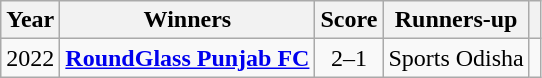<table class="wikitable" style="text-align:center;">
<tr>
<th scope="col">Year</th>
<th scope="col">Winners</th>
<th scope="col">Score</th>
<th scope="col">Runners-up</th>
<th scope="col"></th>
</tr>
<tr>
<td>2022</td>
<td><strong><a href='#'>RoundGlass Punjab FC</a></strong></td>
<td>2–1</td>
<td>Sports Odisha</td>
<td></td>
</tr>
</table>
